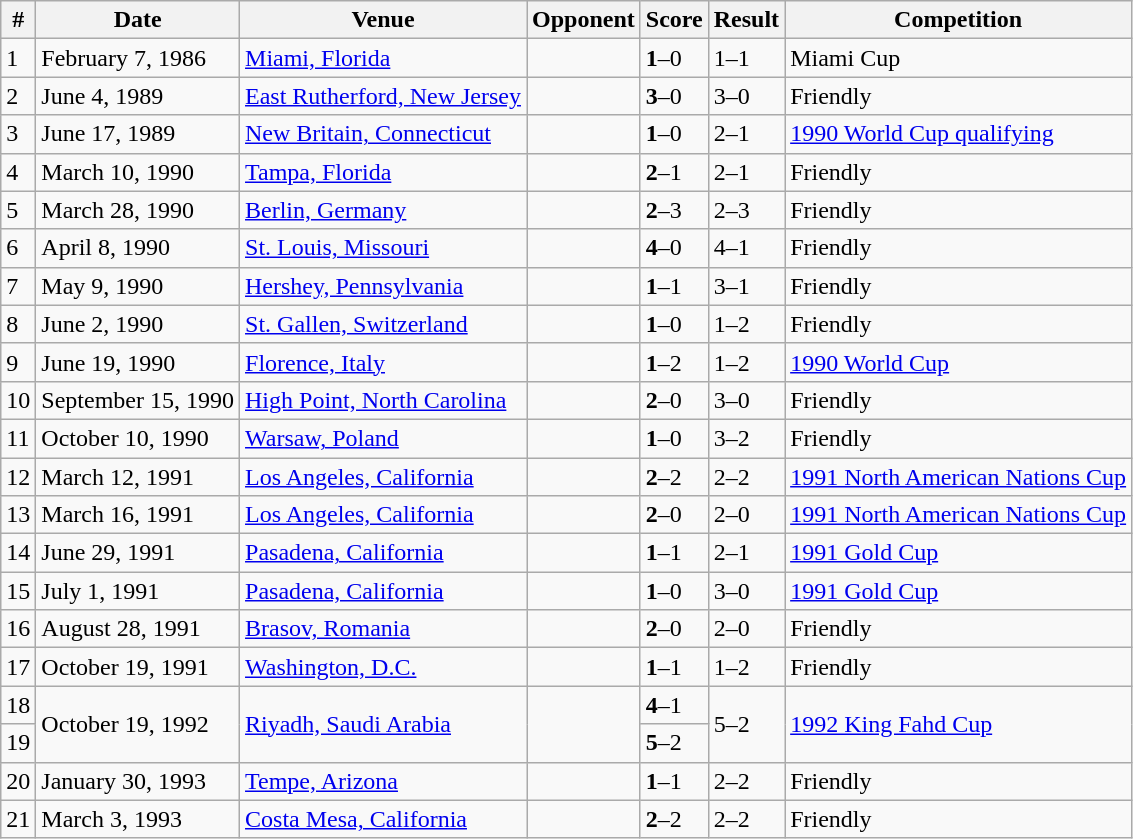<table class="wikitable collapsible expanded">
<tr>
<th>#</th>
<th>Date</th>
<th>Venue</th>
<th>Opponent</th>
<th>Score</th>
<th>Result</th>
<th>Competition</th>
</tr>
<tr>
<td>1</td>
<td>February 7, 1986</td>
<td><a href='#'>Miami, Florida</a></td>
<td></td>
<td><strong>1</strong>–0</td>
<td>1–1</td>
<td>Miami Cup</td>
</tr>
<tr>
<td>2</td>
<td>June 4, 1989</td>
<td><a href='#'>East Rutherford, New Jersey</a></td>
<td></td>
<td><strong>3</strong>–0</td>
<td>3–0</td>
<td>Friendly</td>
</tr>
<tr>
<td>3</td>
<td>June 17, 1989</td>
<td><a href='#'>New Britain, Connecticut</a></td>
<td></td>
<td><strong>1</strong>–0</td>
<td>2–1</td>
<td><a href='#'>1990 World Cup qualifying</a></td>
</tr>
<tr>
<td>4</td>
<td>March 10, 1990</td>
<td><a href='#'>Tampa, Florida</a></td>
<td></td>
<td><strong>2</strong>–1</td>
<td>2–1</td>
<td>Friendly</td>
</tr>
<tr>
<td>5</td>
<td>March 28, 1990</td>
<td><a href='#'>Berlin, Germany</a></td>
<td></td>
<td><strong>2</strong>–3</td>
<td>2–3</td>
<td>Friendly</td>
</tr>
<tr>
<td>6</td>
<td>April 8, 1990</td>
<td><a href='#'>St. Louis, Missouri</a></td>
<td></td>
<td><strong>4</strong>–0</td>
<td>4–1</td>
<td>Friendly</td>
</tr>
<tr>
<td>7</td>
<td>May 9, 1990</td>
<td><a href='#'>Hershey, Pennsylvania</a></td>
<td></td>
<td><strong>1</strong>–1</td>
<td>3–1</td>
<td>Friendly</td>
</tr>
<tr>
<td>8</td>
<td>June 2, 1990</td>
<td><a href='#'>St. Gallen, Switzerland</a></td>
<td></td>
<td><strong>1</strong>–0</td>
<td>1–2</td>
<td>Friendly</td>
</tr>
<tr>
<td>9</td>
<td>June 19, 1990</td>
<td><a href='#'>Florence, Italy</a></td>
<td></td>
<td><strong>1</strong>–2</td>
<td>1–2</td>
<td><a href='#'>1990 World Cup</a></td>
</tr>
<tr>
<td>10</td>
<td>September 15, 1990</td>
<td><a href='#'>High Point, North Carolina</a></td>
<td></td>
<td><strong>2</strong>–0</td>
<td>3–0</td>
<td>Friendly</td>
</tr>
<tr>
<td>11</td>
<td>October 10, 1990</td>
<td><a href='#'>Warsaw, Poland</a></td>
<td></td>
<td><strong>1</strong>–0</td>
<td>3–2</td>
<td>Friendly</td>
</tr>
<tr>
<td>12</td>
<td>March 12, 1991</td>
<td><a href='#'>Los Angeles, California</a></td>
<td></td>
<td><strong>2</strong>–2</td>
<td>2–2</td>
<td><a href='#'>1991 North American Nations Cup</a></td>
</tr>
<tr>
<td>13</td>
<td>March 16, 1991</td>
<td><a href='#'>Los Angeles, California</a></td>
<td></td>
<td><strong>2</strong>–0</td>
<td>2–0</td>
<td><a href='#'>1991 North American Nations Cup</a></td>
</tr>
<tr>
<td>14</td>
<td>June 29, 1991</td>
<td><a href='#'>Pasadena, California</a></td>
<td></td>
<td><strong>1</strong>–1</td>
<td>2–1</td>
<td><a href='#'>1991 Gold Cup</a></td>
</tr>
<tr>
<td>15</td>
<td>July 1, 1991</td>
<td><a href='#'>Pasadena, California</a></td>
<td></td>
<td><strong>1</strong>–0</td>
<td>3–0</td>
<td><a href='#'>1991 Gold Cup</a></td>
</tr>
<tr>
<td>16</td>
<td>August 28, 1991</td>
<td><a href='#'>Brasov, Romania</a></td>
<td></td>
<td><strong>2</strong>–0</td>
<td>2–0</td>
<td>Friendly</td>
</tr>
<tr>
<td>17</td>
<td>October 19, 1991</td>
<td><a href='#'>Washington, D.C.</a></td>
<td></td>
<td><strong>1</strong>–1</td>
<td>1–2</td>
<td>Friendly</td>
</tr>
<tr>
<td>18</td>
<td rowspan=2>October 19, 1992</td>
<td rowspan=2><a href='#'>Riyadh, Saudi Arabia</a></td>
<td rowspan=2></td>
<td><strong>4</strong>–1</td>
<td rowspan=2>5–2</td>
<td rowspan=2><a href='#'>1992 King Fahd Cup</a></td>
</tr>
<tr>
<td>19</td>
<td><strong>5</strong>–2</td>
</tr>
<tr>
<td>20</td>
<td>January 30, 1993</td>
<td><a href='#'>Tempe, Arizona</a></td>
<td></td>
<td><strong>1</strong>–1</td>
<td>2–2</td>
<td>Friendly</td>
</tr>
<tr>
<td>21</td>
<td>March 3, 1993</td>
<td><a href='#'>Costa Mesa, California</a></td>
<td></td>
<td><strong>2</strong>–2</td>
<td>2–2</td>
<td>Friendly</td>
</tr>
</table>
